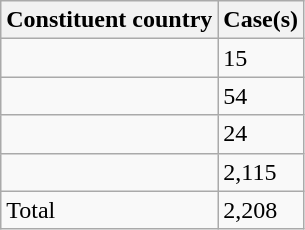<table class="wikitable sortable">
<tr>
<th>Constituent country</th>
<th>Case(s)</th>
</tr>
<tr>
<td></td>
<td>15</td>
</tr>
<tr>
<td></td>
<td>54</td>
</tr>
<tr>
<td></td>
<td>24</td>
</tr>
<tr>
<td></td>
<td>2,115</td>
</tr>
<tr class=sortbottom>
<td>Total</td>
<td>2,208</td>
</tr>
</table>
